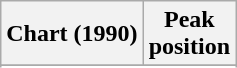<table class="wikitable sortable plainrowheaders" style="text-align:center">
<tr>
<th scope="col">Chart (1990)</th>
<th scope="col">Peak<br>position</th>
</tr>
<tr>
</tr>
<tr>
</tr>
</table>
